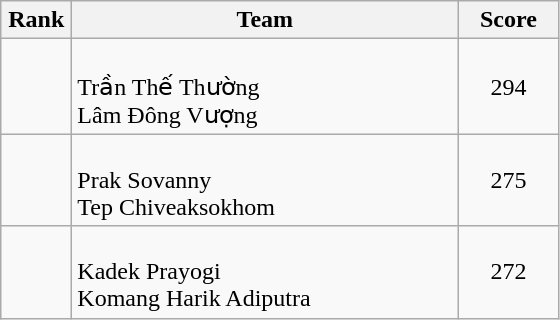<table class=wikitable style="text-align:center">
<tr>
<th width=40>Rank</th>
<th width=250>Team</th>
<th width=60>Score</th>
</tr>
<tr>
<td></td>
<td align=left><br>Trần Thế Thường<br>Lâm Đông Vượng</td>
<td>294</td>
</tr>
<tr>
<td></td>
<td align=left><br>Prak Sovanny<br>Tep Chiveaksokhom</td>
<td>275</td>
</tr>
<tr>
<td></td>
<td align=left><br>Kadek Prayogi<br>Komang Harik Adiputra</td>
<td>272</td>
</tr>
</table>
